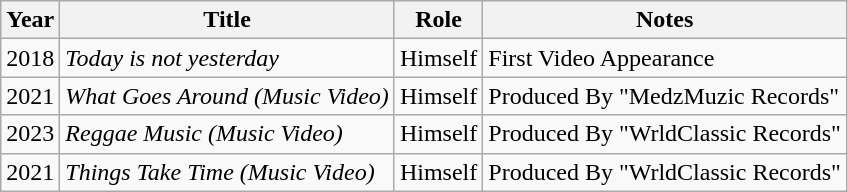<table class="wikitable sortable">
<tr>
<th>Year</th>
<th>Title</th>
<th>Role</th>
<th class="unsortable">Notes</th>
</tr>
<tr>
<td>2018</td>
<td><em>Today is not yesterday</em></td>
<td>Himself</td>
<td>First Video Appearance</td>
</tr>
<tr>
<td>2021</td>
<td><em>What Goes Around  (Music Video)</em></td>
<td>Himself</td>
<td>Produced By "MedzMuzic Records"</td>
</tr>
<tr>
<td>2023</td>
<td><em>Reggae Music (Music Video)</em></td>
<td>Himself</td>
<td>Produced By "WrldClassic Records"</td>
</tr>
<tr>
<td>2021</td>
<td><em>Things Take Time (Music Video)</em></td>
<td>Himself</td>
<td>Produced By "WrldClassic Records"</td>
</tr>
</table>
